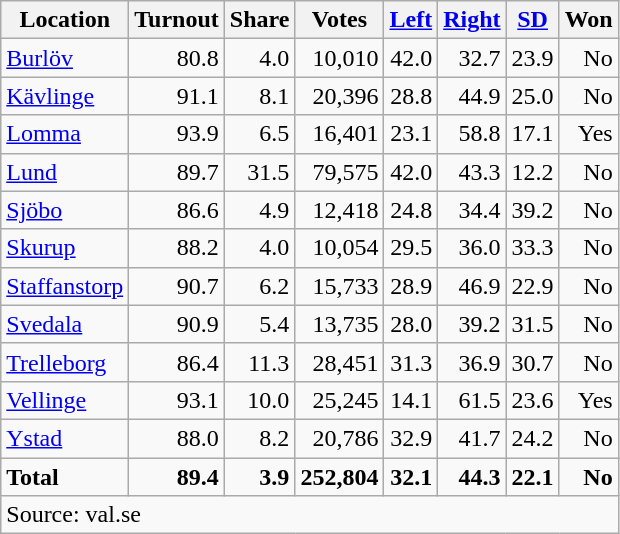<table class="wikitable sortable" style=text-align:right>
<tr>
<th>Location</th>
<th>Turnout</th>
<th>Share</th>
<th>Votes</th>
<th><a href='#'>Left</a></th>
<th><a href='#'>Right</a></th>
<th><a href='#'>SD</a></th>
<th>Won</th>
</tr>
<tr>
<td align=left><a href='#'>Burlöv</a></td>
<td>80.8</td>
<td>4.0</td>
<td>10,010</td>
<td>42.0</td>
<td>32.7</td>
<td>23.9</td>
<td>No</td>
</tr>
<tr>
<td align=left><a href='#'>Kävlinge</a></td>
<td>91.1</td>
<td>8.1</td>
<td>20,396</td>
<td>28.8</td>
<td>44.9</td>
<td>25.0</td>
<td>No</td>
</tr>
<tr>
<td align=left><a href='#'>Lomma</a></td>
<td>93.9</td>
<td>6.5</td>
<td>16,401</td>
<td>23.1</td>
<td>58.8</td>
<td>17.1</td>
<td>Yes</td>
</tr>
<tr>
<td align=left><a href='#'>Lund</a></td>
<td>89.7</td>
<td>31.5</td>
<td>79,575</td>
<td>42.0</td>
<td>43.3</td>
<td>12.2</td>
<td>No</td>
</tr>
<tr>
<td align=left><a href='#'>Sjöbo</a></td>
<td>86.6</td>
<td>4.9</td>
<td>12,418</td>
<td>24.8</td>
<td>34.4</td>
<td>39.2</td>
<td>No</td>
</tr>
<tr>
<td align=left><a href='#'>Skurup</a></td>
<td>88.2</td>
<td>4.0</td>
<td>10,054</td>
<td>29.5</td>
<td>36.0</td>
<td>33.3</td>
<td>No</td>
</tr>
<tr>
<td align=left><a href='#'>Staffanstorp</a></td>
<td>90.7</td>
<td>6.2</td>
<td>15,733</td>
<td>28.9</td>
<td>46.9</td>
<td>22.9</td>
<td>No</td>
</tr>
<tr>
<td align=left><a href='#'>Svedala</a></td>
<td>90.9</td>
<td>5.4</td>
<td>13,735</td>
<td>28.0</td>
<td>39.2</td>
<td>31.5</td>
<td>No</td>
</tr>
<tr>
<td align=left><a href='#'>Trelleborg</a></td>
<td>86.4</td>
<td>11.3</td>
<td>28,451</td>
<td>31.3</td>
<td>36.9</td>
<td>30.7</td>
<td>No</td>
</tr>
<tr>
<td align=left><a href='#'>Vellinge</a></td>
<td>93.1</td>
<td>10.0</td>
<td>25,245</td>
<td>14.1</td>
<td>61.5</td>
<td>23.6</td>
<td>Yes</td>
</tr>
<tr>
<td align=left><a href='#'>Ystad</a></td>
<td>88.0</td>
<td>8.2</td>
<td>20,786</td>
<td>32.9</td>
<td>41.7</td>
<td>24.2</td>
<td>No</td>
</tr>
<tr>
<td align=left><strong>Total</strong></td>
<td><strong>89.4</strong></td>
<td><strong>3.9</strong></td>
<td><strong>252,804</strong></td>
<td><strong>32.1</strong></td>
<td><strong>44.3</strong></td>
<td><strong>22.1</strong></td>
<td><strong>No</strong></td>
</tr>
<tr>
<td align=left colspan=8>Source: val.se</td>
</tr>
</table>
